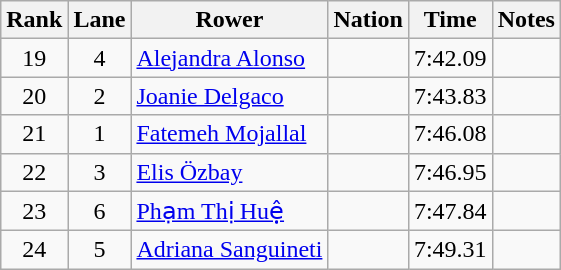<table class="wikitable sortable" style="text-align:center">
<tr>
<th>Rank</th>
<th>Lane</th>
<th>Rower</th>
<th>Nation</th>
<th>Time</th>
<th>Notes</th>
</tr>
<tr>
<td>19</td>
<td>4</td>
<td align=left><a href='#'>Alejandra Alonso</a></td>
<td align=left></td>
<td>7:42.09</td>
<td></td>
</tr>
<tr>
<td>20</td>
<td>2</td>
<td align=left><a href='#'>Joanie Delgaco</a></td>
<td align=left></td>
<td>7:43.83</td>
<td></td>
</tr>
<tr>
<td>21</td>
<td>1</td>
<td align=left><a href='#'>Fatemeh Mojallal</a></td>
<td align=left></td>
<td>7:46.08</td>
<td></td>
</tr>
<tr>
<td>22</td>
<td>3</td>
<td align=left><a href='#'>Elis Özbay</a></td>
<td align=left></td>
<td>7:46.95</td>
<td></td>
</tr>
<tr>
<td>23</td>
<td>6</td>
<td align=left><a href='#'>Phạm Thị Huệ</a></td>
<td align=left></td>
<td>7:47.84</td>
<td></td>
</tr>
<tr>
<td>24</td>
<td>5</td>
<td align=left><a href='#'>Adriana Sanguineti</a></td>
<td align=left></td>
<td>7:49.31</td>
<td></td>
</tr>
</table>
